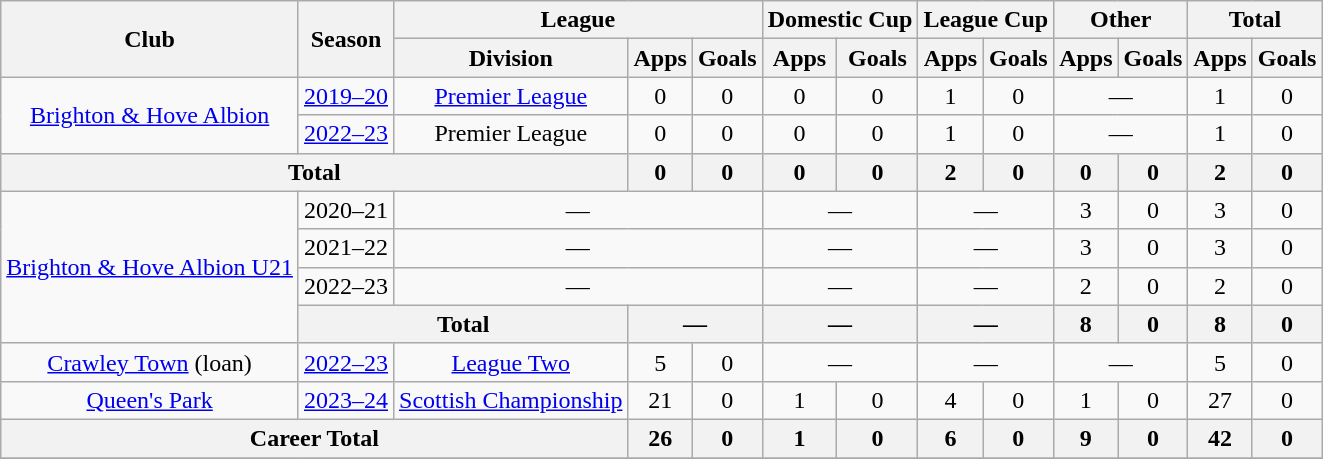<table class=wikitable style="text-align: center;">
<tr>
<th rowspan=2>Club</th>
<th rowspan=2>Season</th>
<th colspan=3>League</th>
<th colspan=2>Domestic Cup</th>
<th colspan=2>League Cup</th>
<th colspan=2>Other</th>
<th colspan=2>Total</th>
</tr>
<tr>
<th>Division</th>
<th>Apps</th>
<th>Goals</th>
<th>Apps</th>
<th>Goals</th>
<th>Apps</th>
<th>Goals</th>
<th>Apps</th>
<th>Goals</th>
<th>Apps</th>
<th>Goals</th>
</tr>
<tr>
<td rowspan="2"><a href='#'>Brighton & Hove Albion</a></td>
<td><a href='#'>2019–20</a></td>
<td><a href='#'>Premier League</a></td>
<td>0</td>
<td>0</td>
<td>0</td>
<td>0</td>
<td>1</td>
<td>0</td>
<td colspan=2>—</td>
<td>1</td>
<td>0</td>
</tr>
<tr>
<td><a href='#'>2022–23</a></td>
<td>Premier League</td>
<td>0</td>
<td>0</td>
<td>0</td>
<td>0</td>
<td>1</td>
<td>0</td>
<td colspan="2">—</td>
<td>1</td>
<td>0</td>
</tr>
<tr>
<th colspan=3>Total</th>
<th>0</th>
<th>0</th>
<th>0</th>
<th>0</th>
<th>2</th>
<th>0</th>
<th>0</th>
<th>0</th>
<th>2</th>
<th>0</th>
</tr>
<tr>
<td rowspan="4"><a href='#'>Brighton & Hove Albion U21</a></td>
<td>2020–21</td>
<td colspan=3>—</td>
<td colspan=2>—</td>
<td colspan=2>—</td>
<td>3</td>
<td>0</td>
<td>3</td>
<td>0</td>
</tr>
<tr>
<td>2021–22</td>
<td colspan=3>—</td>
<td colspan=2>—</td>
<td colspan=2>—</td>
<td>3</td>
<td>0</td>
<td>3</td>
<td>0</td>
</tr>
<tr>
<td>2022–23</td>
<td colspan=3>—</td>
<td colspan=2>—</td>
<td colspan=2>—</td>
<td>2</td>
<td>0</td>
<td>2</td>
<td>0</td>
</tr>
<tr>
<th colspan=2>Total</th>
<th colspan=2>—</th>
<th colspan=2>—</th>
<th colspan=2>—</th>
<th>8</th>
<th>0</th>
<th>8</th>
<th>0</th>
</tr>
<tr>
<td><a href='#'>Crawley Town</a> (loan)</td>
<td><a href='#'>2022–23</a></td>
<td><a href='#'>League Two</a></td>
<td>5</td>
<td>0</td>
<td colspan="2">—</td>
<td colspan="2">—</td>
<td colspan="2">—</td>
<td>5</td>
<td>0</td>
</tr>
<tr>
<td><a href='#'>Queen's Park</a></td>
<td><a href='#'>2023–24</a></td>
<td><a href='#'>Scottish Championship</a></td>
<td>21</td>
<td>0</td>
<td>1</td>
<td>0</td>
<td>4</td>
<td>0</td>
<td>1</td>
<td>0</td>
<td>27</td>
<td>0</td>
</tr>
<tr>
<th colspan=3>Career Total</th>
<th>26</th>
<th>0</th>
<th>1</th>
<th>0</th>
<th>6</th>
<th>0</th>
<th>9</th>
<th>0</th>
<th>42</th>
<th>0</th>
</tr>
<tr>
</tr>
</table>
